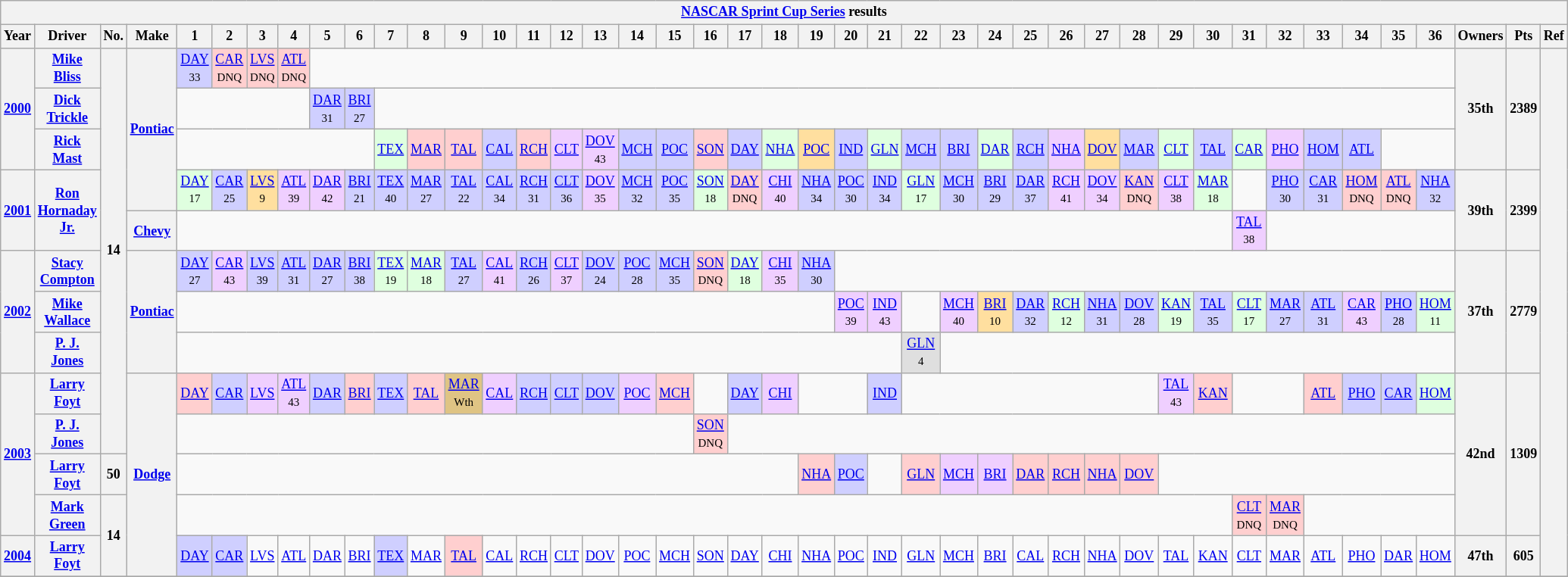<table class="wikitable" style="text-align:center; font-size:75%">
<tr>
<th colspan=45><a href='#'>NASCAR Sprint Cup Series</a> results</th>
</tr>
<tr>
<th>Year</th>
<th>Driver</th>
<th>No.</th>
<th>Make</th>
<th>1</th>
<th>2</th>
<th>3</th>
<th>4</th>
<th>5</th>
<th>6</th>
<th>7</th>
<th>8</th>
<th>9</th>
<th>10</th>
<th>11</th>
<th>12</th>
<th>13</th>
<th>14</th>
<th>15</th>
<th>16</th>
<th>17</th>
<th>18</th>
<th>19</th>
<th>20</th>
<th>21</th>
<th>22</th>
<th>23</th>
<th>24</th>
<th>25</th>
<th>26</th>
<th>27</th>
<th>28</th>
<th>29</th>
<th>30</th>
<th>31</th>
<th>32</th>
<th>33</th>
<th>34</th>
<th>35</th>
<th>36</th>
<th>Owners</th>
<th>Pts</th>
<th>Ref</th>
</tr>
<tr>
<th rowspan=3><a href='#'>2000</a></th>
<th><a href='#'>Mike Bliss</a></th>
<th rowspan=10>14</th>
<th rowspan=4><a href='#'>Pontiac</a></th>
<td style="background:#CFCFFF;"><a href='#'>DAY</a><br><small>33</small></td>
<td style="background:#FFCFCF;"><a href='#'>CAR</a><br><small>DNQ</small></td>
<td style="background:#FFCFCF;"><a href='#'>LVS</a><br><small>DNQ</small></td>
<td style="background:#FFCFCF;"><a href='#'>ATL</a><br><small>DNQ</small></td>
<td colspan=32></td>
<th rowspan=3>35th</th>
<th rowspan=3>2389</th>
<th rowspan=13></th>
</tr>
<tr>
<th><a href='#'>Dick Trickle</a></th>
<td colspan=4></td>
<td style="background:#CFCFFF;"><a href='#'>DAR</a><br><small>31</small></td>
<td style="background:#CFCFFF;"><a href='#'>BRI</a><br><small>27</small></td>
<td colspan=30></td>
</tr>
<tr>
<th><a href='#'>Rick Mast</a></th>
<td colspan=6></td>
<td style="background:#DFFFDF;"><a href='#'>TEX</a><br></td>
<td style="background:#FFCFCF;"><a href='#'>MAR</a><br></td>
<td style="background:#FFCFCF;"><a href='#'>TAL</a><br></td>
<td style="background:#CFCFFF;"><a href='#'>CAL</a><br></td>
<td style="background:#FFCFCF;"><a href='#'>RCH</a><br></td>
<td style="background:#EFCFFF;"><a href='#'>CLT</a><br></td>
<td style="background:#EFCFFF;"><a href='#'>DOV</a><br><small>43</small></td>
<td style="background:#CFCFFF;"><a href='#'>MCH</a><br></td>
<td style="background:#CFCFFF;"><a href='#'>POC</a><br></td>
<td style="background:#FFCFCF;"><a href='#'>SON</a><br></td>
<td style="background:#CFCFFF;"><a href='#'>DAY</a><br></td>
<td style="background:#DFFFDF;"><a href='#'>NHA</a><br></td>
<td style="background:#FFDF9F;"><a href='#'>POC</a><br></td>
<td style="background:#CFCFFF;"><a href='#'>IND</a><br></td>
<td style="background:#DFFFDF;"><a href='#'>GLN</a><br></td>
<td style="background:#CFCFFF;"><a href='#'>MCH</a><br></td>
<td style="background:#CFCFFF;"><a href='#'>BRI</a><br></td>
<td style="background:#DFFFDF;"><a href='#'>DAR</a><br></td>
<td style="background:#CFCFFF;"><a href='#'>RCH</a><br></td>
<td style="background:#EFCFFF;"><a href='#'>NHA</a><br></td>
<td style="background:#FFDF9F;"><a href='#'>DOV</a><br></td>
<td style="background:#CFCFFF;"><a href='#'>MAR</a><br></td>
<td style="background:#DFFFDF;"><a href='#'>CLT</a><br></td>
<td style="background:#CFCFFF;"><a href='#'>TAL</a><br></td>
<td style="background:#DFFFDF;"><a href='#'>CAR</a><br></td>
<td style="background:#EFCFFF;"><a href='#'>PHO</a><br></td>
<td style="background:#CFCFFF;"><a href='#'>HOM</a><br></td>
<td style="background:#CFCFFF;"><a href='#'>ATL</a><br></td>
<td colspan=2></td>
</tr>
<tr>
<th rowspan=2><a href='#'>2001</a></th>
<th rowspan=2><a href='#'>Ron Hornaday Jr.</a></th>
<td style="background:#DFFFDF;"><a href='#'>DAY</a><br><small>17</small></td>
<td style="background:#CFCFFF;"><a href='#'>CAR</a><br><small>25</small></td>
<td style="background:#FFDF9F;"><a href='#'>LVS</a><br><small>9</small></td>
<td style="background:#EFCFFF;"><a href='#'>ATL</a><br><small>39</small></td>
<td style="background:#EFCFFF;"><a href='#'>DAR</a><br><small>42</small></td>
<td style="background:#CFCFFF;"><a href='#'>BRI</a><br><small>21</small></td>
<td style="background:#CFCFFF;"><a href='#'>TEX</a><br><small>40</small></td>
<td style="background:#CFCFFF;"><a href='#'>MAR</a><br><small>27</small></td>
<td style="background:#CFCFFF;"><a href='#'>TAL</a><br><small>22</small></td>
<td style="background:#CFCFFF;"><a href='#'>CAL</a><br><small>34</small></td>
<td style="background:#CFCFFF;"><a href='#'>RCH</a><br><small>31</small></td>
<td style="background:#CFCFFF;"><a href='#'>CLT</a><br><small>36</small></td>
<td style="background:#EFCFFF;"><a href='#'>DOV</a><br><small>35</small></td>
<td style="background:#CFCFFF;"><a href='#'>MCH</a><br><small>32</small></td>
<td style="background:#CFCFFF;"><a href='#'>POC</a><br><small>35</small></td>
<td style="background:#DFFFDF;"><a href='#'>SON</a><br><small>18</small></td>
<td style="background:#FFCFCF;"><a href='#'>DAY</a><br><small>DNQ</small></td>
<td style="background:#EFCFFF;"><a href='#'>CHI</a><br><small>40</small></td>
<td style="background:#CFCFFF;"><a href='#'>NHA</a><br><small>34</small></td>
<td style="background:#CFCFFF;"><a href='#'>POC</a><br><small>30</small></td>
<td style="background:#CFCFFF;"><a href='#'>IND</a><br><small>34</small></td>
<td style="background:#DFFFDF;"><a href='#'>GLN</a><br><small>17</small></td>
<td style="background:#CFCFFF;"><a href='#'>MCH</a><br><small>30</small></td>
<td style="background:#CFCFFF;"><a href='#'>BRI</a><br><small>29</small></td>
<td style="background:#CFCFFF;"><a href='#'>DAR</a><br><small>37</small></td>
<td style="background:#EFCFFF;"><a href='#'>RCH</a><br><small>41</small></td>
<td style="background:#EFCFFF;"><a href='#'>DOV</a><br><small>34</small></td>
<td style="background:#FFCFCF;"><a href='#'>KAN</a><br><small>DNQ</small></td>
<td style="background:#EFCFFF;"><a href='#'>CLT</a><br><small>38</small></td>
<td style="background:#DFFFDF;"><a href='#'>MAR</a><br><small>18</small></td>
<td></td>
<td style="background:#CFCFFF;"><a href='#'>PHO</a><br><small>30</small></td>
<td style="background:#CFCFFF;"><a href='#'>CAR</a><br><small>31</small></td>
<td style="background:#FFCFCF;"><a href='#'>HOM</a><br><small>DNQ</small></td>
<td style="background:#FFCFCF;"><a href='#'>ATL</a><br><small>DNQ</small></td>
<td style="background:#CFCFFF;"><a href='#'>NHA</a><br><small>32</small></td>
<th rowspan=2>39th</th>
<th rowspan=2>2399</th>
</tr>
<tr>
<th><a href='#'>Chevy</a></th>
<td colspan=30></td>
<td style="background:#EFCFFF;"><a href='#'>TAL</a><br><small>38</small></td>
<td colspan=5></td>
</tr>
<tr>
<th rowspan=3><a href='#'>2002</a></th>
<th><a href='#'>Stacy Compton</a></th>
<th rowspan=3><a href='#'>Pontiac</a></th>
<td style="background:#CFCFFF;"><a href='#'>DAY</a><br><small>27</small></td>
<td style="background:#EFCFFF;"><a href='#'>CAR</a><br><small>43</small></td>
<td style="background:#CFCFFF;"><a href='#'>LVS</a><br><small>39</small></td>
<td style="background:#CFCFFF;"><a href='#'>ATL</a><br><small>31</small></td>
<td style="background:#CFCFFF;"><a href='#'>DAR</a><br><small>27</small></td>
<td style="background:#CFCFFF;"><a href='#'>BRI</a><br><small>38</small></td>
<td style="background:#DFFFDF;"><a href='#'>TEX</a><br><small>19</small></td>
<td style="background:#DFFFDF;"><a href='#'>MAR</a><br><small>18</small></td>
<td style="background:#CFCFFF;"><a href='#'>TAL</a><br><small>27</small></td>
<td style="background:#EFCFFF;"><a href='#'>CAL</a><br><small>41</small></td>
<td style="background:#CFCFFF;"><a href='#'>RCH</a><br><small>26</small></td>
<td style="background:#EFCFFF;"><a href='#'>CLT</a><br><small>37</small></td>
<td style="background:#CFCFFF;"><a href='#'>DOV</a><br><small>24</small></td>
<td style="background:#CFCFFF;"><a href='#'>POC</a><br><small>28</small></td>
<td style="background:#CFCFFF;"><a href='#'>MCH</a><br><small>35</small></td>
<td style="background:#FFCFCF;"><a href='#'>SON</a><br><small>DNQ</small></td>
<td style="background:#DFFFDF;"><a href='#'>DAY</a><br><small>18</small></td>
<td style="background:#EFCFFF;"><a href='#'>CHI</a><br><small>35</small></td>
<td style="background:#CFCFFF;"><a href='#'>NHA</a><br><small>30</small></td>
<td colspan=17></td>
<th rowspan=3>37th</th>
<th rowspan=3>2779</th>
</tr>
<tr>
<th><a href='#'>Mike Wallace</a></th>
<td colspan=19></td>
<td style="background:#EFCFFF;"><a href='#'>POC</a><br><small>39</small></td>
<td style="background:#EFCFFF;"><a href='#'>IND</a><br><small>43</small></td>
<td></td>
<td style="background:#EFCFFF;"><a href='#'>MCH</a><br><small>40</small></td>
<td style="background:#FFDF9F;"><a href='#'>BRI</a><br><small>10</small></td>
<td style="background:#CFCFFF;"><a href='#'>DAR</a><br><small>32</small></td>
<td style="background:#DFFFDF;"><a href='#'>RCH</a><br><small>12</small></td>
<td style="background:#CFCFFF;"><a href='#'>NHA</a><br><small>31</small></td>
<td style="background:#CFCFFF;"><a href='#'>DOV</a><br><small>28</small></td>
<td style="background:#DFFFDF;"><a href='#'>KAN</a><br><small>19</small></td>
<td style="background:#CFCFFF;"><a href='#'>TAL</a><br><small>35</small></td>
<td style="background:#DFFFDF;"><a href='#'>CLT</a><br><small>17</small></td>
<td style="background:#CFCFFF;"><a href='#'>MAR</a><br><small>27</small></td>
<td style="background:#CFCFFF;"><a href='#'>ATL</a><br><small>31</small></td>
<td style="background:#EFCFFF;"><a href='#'>CAR</a><br><small>43</small></td>
<td style="background:#CFCFFF;"><a href='#'>PHO</a><br><small>28</small></td>
<td style="background:#DFFFDF;"><a href='#'>HOM</a><br><small>11</small></td>
</tr>
<tr>
<th><a href='#'>P. J. Jones</a></th>
<td colspan=21></td>
<td style="background:#dfdfdf;"><a href='#'>GLN</a><br><small>4</small></td>
<td colspan=14></td>
</tr>
<tr>
<th rowspan=4><a href='#'>2003</a></th>
<th><a href='#'>Larry Foyt</a></th>
<th rowspan=5><a href='#'>Dodge</a></th>
<td style="background:#FFCFCF;"><a href='#'>DAY</a><br></td>
<td style="background:#CFCFFF;"><a href='#'>CAR</a><br></td>
<td style="background:#EFCFFF;"><a href='#'>LVS</a><br></td>
<td style="background:#EFCFFF;"><a href='#'>ATL</a><br><small>43</small></td>
<td style="background:#CFCFFF;"><a href='#'>DAR</a><br></td>
<td style="background:#FFCFCF;"><a href='#'>BRI</a><br></td>
<td style="background:#CFCFFF;"><a href='#'>TEX</a><br></td>
<td style="background:#FFCFCF;"><a href='#'>TAL</a><br></td>
<td style="background:#DFC484;"><a href='#'>MAR</a><br><small>Wth</small></td>
<td style="background:#EFCFFF;"><a href='#'>CAL</a><br></td>
<td style="background:#CFCFFF;"><a href='#'>RCH</a><br></td>
<td style="background:#CFCFFF;"><a href='#'>CLT</a><br></td>
<td style="background:#CFCFFF;"><a href='#'>DOV</a><br></td>
<td style="background:#EFCFFF;"><a href='#'>POC</a><br></td>
<td style="background:#FFCFCF;"><a href='#'>MCH</a><br></td>
<td></td>
<td style="background:#CFCFFF;"><a href='#'>DAY</a><br></td>
<td style="background:#EFCFFF;"><a href='#'>CHI</a><br></td>
<td colspan=2></td>
<td style="background:#CFCFFF;"><a href='#'>IND</a><br></td>
<td colspan=7></td>
<td style="background:#EFCFFF;"><a href='#'>TAL</a><br><small>43</small></td>
<td style="background:#FFCFCF;"><a href='#'>KAN</a><br></td>
<td colspan=2></td>
<td style="background:#FFCFCF;"><a href='#'>ATL</a><br></td>
<td style="background:#CFCFFF;"><a href='#'>PHO</a><br></td>
<td style="background:#CFCFFF;"><a href='#'>CAR</a><br></td>
<td style="background:#DFFFDF;"><a href='#'>HOM</a><br></td>
<th rowspan=4>42nd</th>
<th rowspan=4>1309</th>
</tr>
<tr>
<th><a href='#'>P. J. Jones</a></th>
<td colspan=15></td>
<td style="background:#ffcfcf;"><a href='#'>SON</a><br><small>DNQ</small></td>
<td colspan=20></td>
</tr>
<tr>
<th><a href='#'>Larry Foyt</a></th>
<th>50</th>
<td colspan=18></td>
<td style="background:#FFCFCF;"><a href='#'>NHA</a><br></td>
<td style="background:#CFCFFF;"><a href='#'>POC</a><br></td>
<td></td>
<td style="background:#FFCFCF;"><a href='#'>GLN</a><br></td>
<td style="background:#EFCFFF;"><a href='#'>MCH</a><br></td>
<td style="background:#EFCFFF;"><a href='#'>BRI</a><br></td>
<td style="background:#FFCFCF;"><a href='#'>DAR</a><br></td>
<td style="background:#FFCFCF;"><a href='#'>RCH</a><br></td>
<td style="background:#FFCFCF;"><a href='#'>NHA</a><br></td>
<td style="background:#FFCFCF;"><a href='#'>DOV</a><br></td>
<td colspan=8></td>
</tr>
<tr>
<th><a href='#'>Mark Green</a></th>
<th rowspan=2>14</th>
<td colspan=30></td>
<td style="background:#FFCFCF;"><a href='#'>CLT</a><br><small>DNQ</small></td>
<td style="background:#FFCFCF;"><a href='#'>MAR</a><br><small>DNQ</small></td>
<td colspan=4></td>
</tr>
<tr>
<th><a href='#'>2004</a></th>
<th><a href='#'>Larry Foyt</a></th>
<td style="background:#CFCFFF;"><a href='#'>DAY</a><br></td>
<td style="background:#CFCFFF;"><a href='#'>CAR</a><br></td>
<td><a href='#'>LVS</a></td>
<td><a href='#'>ATL</a></td>
<td><a href='#'>DAR</a></td>
<td><a href='#'>BRI</a></td>
<td style="background:#CFCFFF;"><a href='#'>TEX</a><br></td>
<td><a href='#'>MAR</a></td>
<td style="background:#FFCFCF;"><a href='#'>TAL</a><br></td>
<td><a href='#'>CAL</a></td>
<td><a href='#'>RCH</a></td>
<td><a href='#'>CLT</a></td>
<td><a href='#'>DOV</a></td>
<td><a href='#'>POC</a></td>
<td><a href='#'>MCH</a></td>
<td><a href='#'>SON</a></td>
<td><a href='#'>DAY</a></td>
<td><a href='#'>CHI</a></td>
<td><a href='#'>NHA</a></td>
<td><a href='#'>POC</a></td>
<td><a href='#'>IND</a></td>
<td><a href='#'>GLN</a></td>
<td><a href='#'>MCH</a></td>
<td><a href='#'>BRI</a></td>
<td><a href='#'>CAL</a></td>
<td><a href='#'>RCH</a></td>
<td><a href='#'>NHA</a></td>
<td><a href='#'>DOV</a></td>
<td><a href='#'>TAL</a></td>
<td><a href='#'>KAN</a></td>
<td><a href='#'>CLT</a></td>
<td><a href='#'>MAR</a></td>
<td><a href='#'>ATL</a></td>
<td><a href='#'>PHO</a></td>
<td><a href='#'>DAR</a></td>
<td><a href='#'>HOM</a></td>
<th>47th</th>
<th>605</th>
</tr>
<tr>
</tr>
</table>
